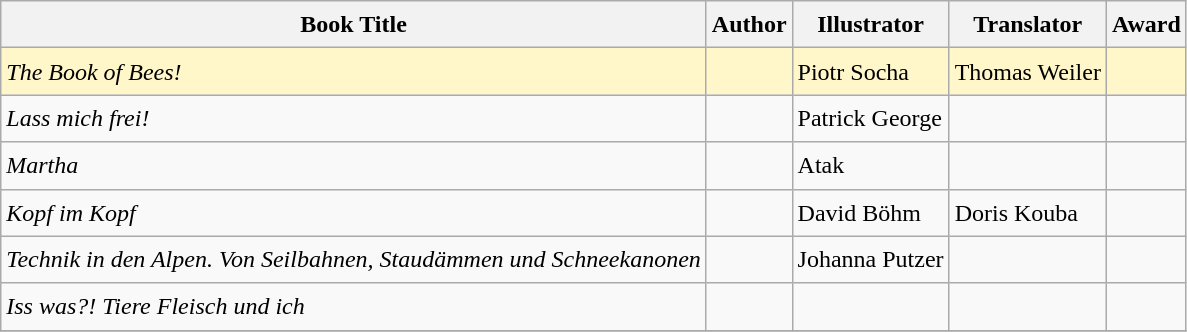<table class="wikitable sortable mw-collapsible" style="font-size:1.00em; line-height:1.5em;">
<tr>
<th scope="col">Book Title</th>
<th scope="col">Author</th>
<th scope="col">Illustrator</th>
<th scope="col">Translator</th>
<th scope="col">Award</th>
</tr>
<tr style="background:#fff7c9">
<td><em>The Book of Bees!</em></td>
<td></td>
<td>Piotr Socha</td>
<td>Thomas Weiler</td>
<td> </td>
</tr>
<tr>
<td><em>Lass mich frei!</em></td>
<td></td>
<td>Patrick George</td>
<td></td>
<td> </td>
</tr>
<tr>
<td><em>Martha</em></td>
<td></td>
<td>Atak</td>
<td></td>
<td> </td>
</tr>
<tr>
<td><em>Kopf im Kopf</em></td>
<td></td>
<td>David Böhm</td>
<td>Doris Kouba</td>
<td> </td>
</tr>
<tr>
<td><em>Technik in den Alpen. Von Seilbahnen, Staudämmen und Schneekanonen</em></td>
<td></td>
<td>Johanna Putzer</td>
<td></td>
<td> </td>
</tr>
<tr>
<td><em>Iss was?! Tiere Fleisch und ich</em></td>
<td></td>
<td></td>
<td></td>
<td> </td>
</tr>
<tr style="background:#fff7c9">
</tr>
</table>
